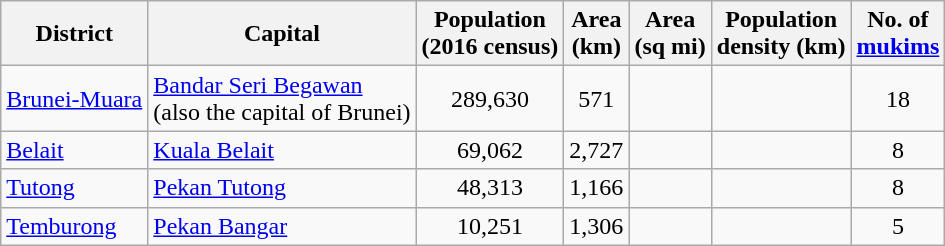<table class="wikitable sortable">
<tr>
<th>District</th>
<th>Capital</th>
<th>Population<br>(2016 census)</th>
<th>Area<br>(km)</th>
<th>Area<br>(sq mi)</th>
<th>Population<br>density (km)</th>
<th>No. of<br><a href='#'>mukims</a></th>
</tr>
<tr>
<td><a href='#'>Brunei-Muara</a></td>
<td><a href='#'>Bandar Seri Begawan</a><br>(also the capital of Brunei)</td>
<td align="center">289,630</td>
<td align="center">571</td>
<td align="center"></td>
<td align="center"></td>
<td align="center">18</td>
</tr>
<tr>
<td><a href='#'>Belait</a></td>
<td><a href='#'>Kuala Belait</a></td>
<td align="center">69,062</td>
<td align="center">2,727</td>
<td align="center"></td>
<td align="center"></td>
<td align="center">8</td>
</tr>
<tr>
<td><a href='#'>Tutong</a></td>
<td><a href='#'>Pekan Tutong</a></td>
<td align="center">48,313</td>
<td align="center">1,166</td>
<td align="center"></td>
<td align="center"></td>
<td align="center">8</td>
</tr>
<tr>
<td><a href='#'>Temburong</a></td>
<td><a href='#'>Pekan Bangar</a></td>
<td align="center">10,251</td>
<td align="center">1,306</td>
<td align="center"></td>
<td align="center"></td>
<td align="center">5</td>
</tr>
</table>
